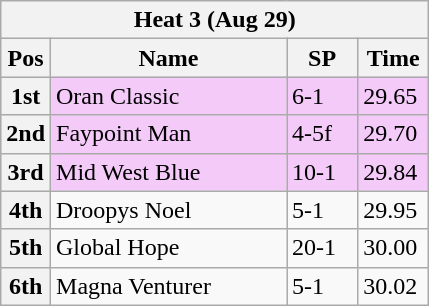<table class="wikitable">
<tr>
<th colspan="6">Heat 3 (Aug 29)</th>
</tr>
<tr>
<th width=20>Pos</th>
<th width=150>Name</th>
<th width=40>SP</th>
<th width=40>Time</th>
</tr>
<tr style="background: #f4caf9;">
<th>1st</th>
<td>Oran Classic</td>
<td>6-1</td>
<td>29.65</td>
</tr>
<tr style="background: #f4caf9;">
<th>2nd</th>
<td>Faypoint Man</td>
<td>4-5f</td>
<td>29.70</td>
</tr>
<tr style="background: #f4caf9;">
<th>3rd</th>
<td>Mid West Blue</td>
<td>10-1</td>
<td>29.84</td>
</tr>
<tr>
<th>4th</th>
<td>Droopys Noel</td>
<td>5-1</td>
<td>29.95</td>
</tr>
<tr>
<th>5th</th>
<td>Global Hope</td>
<td>20-1</td>
<td>30.00</td>
</tr>
<tr>
<th>6th</th>
<td>Magna Venturer</td>
<td>5-1</td>
<td>30.02</td>
</tr>
</table>
